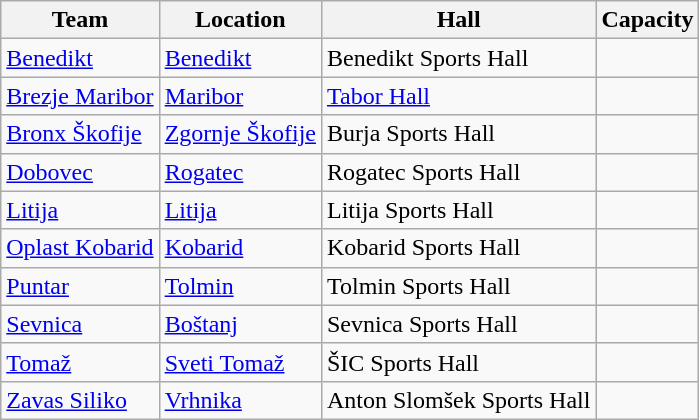<table class="wikitable sortable" style="text-align: left">
<tr>
<th>Team</th>
<th>Location</th>
<th>Hall</th>
<th>Capacity</th>
</tr>
<tr>
<td><a href='#'>Benedikt</a></td>
<td><a href='#'>Benedikt</a></td>
<td>Benedikt Sports Hall</td>
<td align="center"></td>
</tr>
<tr>
<td><a href='#'>Brezje Maribor</a></td>
<td><a href='#'>Maribor</a></td>
<td><a href='#'>Tabor Hall</a></td>
<td align="center"></td>
</tr>
<tr>
<td><a href='#'>Bronx Škofije</a></td>
<td><a href='#'>Zgornje Škofije</a></td>
<td>Burja Sports Hall</td>
<td align="center"></td>
</tr>
<tr>
<td><a href='#'>Dobovec</a></td>
<td><a href='#'>Rogatec</a></td>
<td>Rogatec Sports Hall</td>
<td align="center"></td>
</tr>
<tr>
<td><a href='#'>Litija</a></td>
<td><a href='#'>Litija</a></td>
<td>Litija Sports Hall</td>
<td align="center"></td>
</tr>
<tr>
<td><a href='#'>Oplast Kobarid</a></td>
<td><a href='#'>Kobarid</a></td>
<td>Kobarid Sports Hall</td>
<td align="center"></td>
</tr>
<tr>
<td><a href='#'>Puntar</a></td>
<td><a href='#'>Tolmin</a></td>
<td>Tolmin Sports Hall</td>
<td align="center"></td>
</tr>
<tr>
<td><a href='#'>Sevnica</a></td>
<td><a href='#'>Boštanj</a></td>
<td>Sevnica Sports Hall</td>
<td align="center"></td>
</tr>
<tr>
<td><a href='#'>Tomaž</a></td>
<td><a href='#'>Sveti Tomaž</a></td>
<td>ŠIC Sports Hall</td>
<td align="center"></td>
</tr>
<tr>
<td><a href='#'>Zavas Siliko</a></td>
<td><a href='#'>Vrhnika</a></td>
<td>Anton Slomšek Sports Hall</td>
<td align="center"></td>
</tr>
</table>
